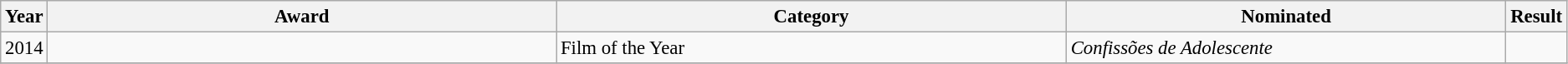<table class="wikitable" style="font-size: 95%;">
<tr align="center">
<th>Year</th>
<th width=35%>Award</th>
<th width=35%>Category</th>
<th width=30%>Nominated</th>
<th width=5%>Result</th>
</tr>
<tr>
<td rowspan="1">2014</td>
<td rowspan="1"></td>
<td>Film of the Year</td>
<td><em>Confissões de Adolescente</em></td>
<td></td>
</tr>
<tr>
</tr>
</table>
